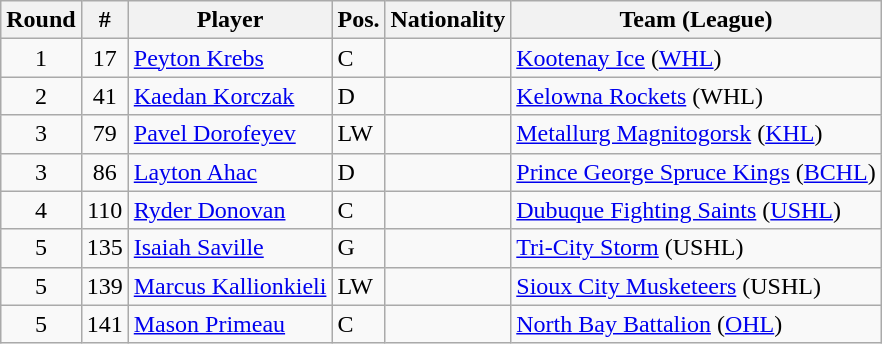<table class="wikitable">
<tr>
<th>Round</th>
<th>#</th>
<th>Player</th>
<th>Pos.</th>
<th>Nationality</th>
<th>Team (League)</th>
</tr>
<tr>
<td style="text-align:center;">1</td>
<td style="text-align:center;">17</td>
<td><a href='#'>Peyton Krebs</a></td>
<td>C</td>
<td></td>
<td><a href='#'>Kootenay Ice</a> (<a href='#'>WHL</a>)</td>
</tr>
<tr>
<td style="text-align:center;">2</td>
<td style="text-align:center;">41</td>
<td><a href='#'>Kaedan Korczak</a></td>
<td>D</td>
<td></td>
<td><a href='#'>Kelowna Rockets</a> (WHL)</td>
</tr>
<tr>
<td style="text-align:center;">3</td>
<td style="text-align:center;">79</td>
<td><a href='#'>Pavel Dorofeyev</a></td>
<td>LW</td>
<td></td>
<td><a href='#'>Metallurg Magnitogorsk</a> (<a href='#'>KHL</a>)</td>
</tr>
<tr>
<td style="text-align:center;">3</td>
<td style="text-align:center;">86</td>
<td><a href='#'>Layton Ahac</a></td>
<td>D</td>
<td></td>
<td><a href='#'>Prince George Spruce Kings</a> (<a href='#'>BCHL</a>)</td>
</tr>
<tr>
<td style="text-align:center;">4</td>
<td style="text-align:center;">110</td>
<td><a href='#'>Ryder Donovan</a></td>
<td>C</td>
<td></td>
<td><a href='#'>Dubuque Fighting Saints</a> (<a href='#'>USHL</a>)</td>
</tr>
<tr>
<td style="text-align:center;">5</td>
<td style="text-align:center;">135</td>
<td><a href='#'>Isaiah Saville</a></td>
<td>G</td>
<td></td>
<td><a href='#'>Tri-City Storm</a> (USHL)</td>
</tr>
<tr>
<td style="text-align:center;">5</td>
<td style="text-align:center;">139</td>
<td><a href='#'>Marcus Kallionkieli</a></td>
<td>LW</td>
<td></td>
<td><a href='#'>Sioux City Musketeers</a> (USHL)</td>
</tr>
<tr>
<td style="text-align:center;">5</td>
<td style="text-align:center;">141</td>
<td><a href='#'>Mason Primeau</a></td>
<td>C</td>
<td></td>
<td><a href='#'>North Bay Battalion</a> (<a href='#'>OHL</a>)</td>
</tr>
</table>
